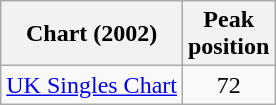<table class="wikitable">
<tr>
<th>Chart (2002)</th>
<th>Peak<br>position</th>
</tr>
<tr>
<td><a href='#'>UK Singles Chart</a></td>
<td align=center>72</td>
</tr>
</table>
